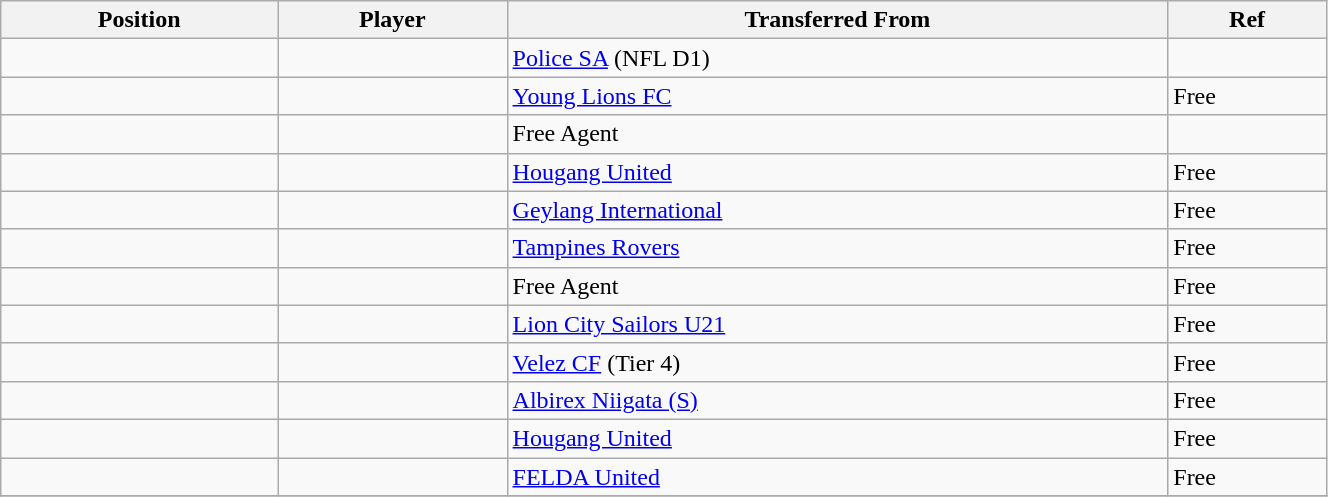<table class="wikitable sortable" style="width:70%; text-align:center; font-size:100%; text-align:left;">
<tr>
<th><strong>Position</strong></th>
<th><strong>Player</strong></th>
<th><strong>Transferred From</strong></th>
<th><strong>Ref</strong></th>
</tr>
<tr>
<td></td>
<td></td>
<td> <a href='#'>Police SA</a> (NFL D1)</td>
<td></td>
</tr>
<tr>
<td></td>
<td></td>
<td> <a href='#'>Young Lions FC</a></td>
<td>Free</td>
</tr>
<tr>
<td></td>
<td></td>
<td>Free Agent</td>
<td></td>
</tr>
<tr>
<td></td>
<td></td>
<td> <a href='#'>Hougang United</a></td>
<td>Free</td>
</tr>
<tr>
<td></td>
<td></td>
<td> <a href='#'>Geylang International</a></td>
<td>Free</td>
</tr>
<tr>
<td></td>
<td></td>
<td> <a href='#'>Tampines Rovers</a></td>
<td>Free</td>
</tr>
<tr>
<td></td>
<td></td>
<td>Free Agent</td>
<td>Free</td>
</tr>
<tr>
<td></td>
<td></td>
<td> <a href='#'>Lion City Sailors U21</a></td>
<td>Free</td>
</tr>
<tr>
<td></td>
<td></td>
<td> <a href='#'>Velez CF</a> (Tier 4)</td>
<td>Free</td>
</tr>
<tr>
<td></td>
<td></td>
<td> <a href='#'>Albirex Niigata (S)</a></td>
<td>Free</td>
</tr>
<tr>
<td></td>
<td></td>
<td> <a href='#'>Hougang United</a></td>
<td>Free</td>
</tr>
<tr>
<td></td>
<td></td>
<td> <a href='#'>FELDA United</a></td>
<td>Free</td>
</tr>
<tr>
</tr>
</table>
